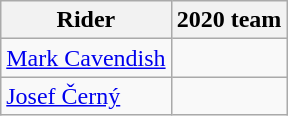<table class="wikitable">
<tr>
<th>Rider</th>
<th>2020 team</th>
</tr>
<tr>
<td><a href='#'>Mark Cavendish</a></td>
<td></td>
</tr>
<tr>
<td><a href='#'>Josef Černý</a></td>
<td></td>
</tr>
</table>
